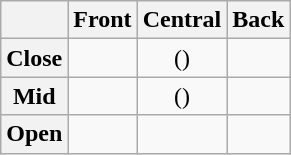<table class="wikitable" style="text-align: center;">
<tr>
<th></th>
<th>Front</th>
<th>Central</th>
<th>Back</th>
</tr>
<tr>
<th>Close</th>
<td> </td>
<td>()</td>
<td> </td>
</tr>
<tr>
<th>Mid</th>
<td> </td>
<td>()</td>
<td> </td>
</tr>
<tr>
<th>Open</th>
<td></td>
<td></td>
<td></td>
</tr>
</table>
